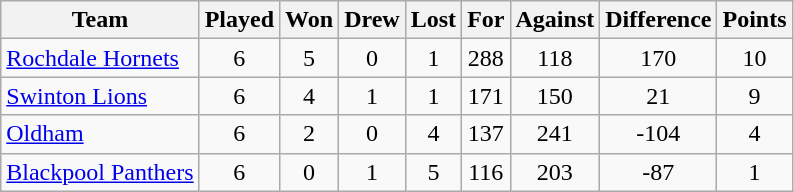<table class="wikitable" style="text-align:center;">
<tr>
<th>Team</th>
<th>Played</th>
<th>Won</th>
<th>Drew</th>
<th>Lost</th>
<th>For</th>
<th>Against</th>
<th>Difference</th>
<th>Points</th>
</tr>
<tr ---->
<td style="text-align:left;"><a href='#'>Rochdale Hornets</a></td>
<td>6</td>
<td>5</td>
<td>0</td>
<td>1</td>
<td>288</td>
<td>118</td>
<td>170</td>
<td>10</td>
</tr>
<tr ---->
<td style="text-align:left;"><a href='#'>Swinton Lions</a></td>
<td>6</td>
<td>4</td>
<td>1</td>
<td>1</td>
<td>171</td>
<td>150</td>
<td>21</td>
<td>9</td>
</tr>
<tr ---->
<td style="text-align:left;"><a href='#'>Oldham</a></td>
<td>6</td>
<td>2</td>
<td>0</td>
<td>4</td>
<td>137</td>
<td>241</td>
<td>-104</td>
<td>4</td>
</tr>
<tr ---->
<td style="text-align:left;"><a href='#'>Blackpool Panthers</a></td>
<td>6</td>
<td>0</td>
<td>1</td>
<td>5</td>
<td>116</td>
<td>203</td>
<td>-87</td>
<td>1</td>
</tr>
</table>
